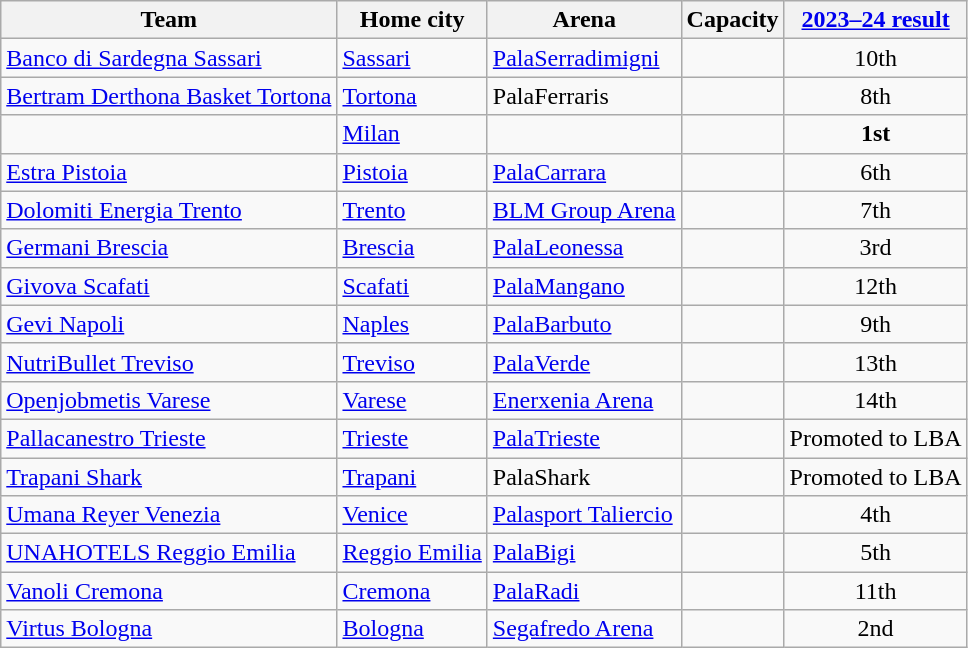<table class="wikitable sortable" style="margin:1em 2em 1em 1em;">
<tr>
<th>Team</th>
<th>Home city</th>
<th>Arena</th>
<th>Capacity</th>
<th><a href='#'>2023–24 result</a></th>
</tr>
<tr>
<td><a href='#'>Banco di Sardegna Sassari</a></td>
<td><a href='#'>Sassari</a></td>
<td><a href='#'>PalaSerradimigni</a></td>
<td style="text-align:center"></td>
<td style="text-align:center">10th</td>
</tr>
<tr>
<td><a href='#'>Bertram Derthona Basket Tortona</a></td>
<td><a href='#'>Tortona</a></td>
<td>PalaFerraris</td>
<td style="text-align:center"></td>
<td style="text-align:center">8th</td>
</tr>
<tr>
<td></td>
<td><a href='#'>Milan</a></td>
<td></td>
<td style="text-align:center"></td>
<td style="text-align:center"><strong>1st</strong></td>
</tr>
<tr>
<td><a href='#'>Estra Pistoia</a></td>
<td><a href='#'>Pistoia</a></td>
<td><a href='#'>PalaCarrara</a></td>
<td style="text-align:center"></td>
<td style="text-align:center">6th</td>
</tr>
<tr>
<td><a href='#'>Dolomiti Energia Trento</a></td>
<td><a href='#'>Trento</a></td>
<td><a href='#'>BLM Group Arena</a></td>
<td style="text-align:center"></td>
<td style="text-align:center">7th</td>
</tr>
<tr>
<td><a href='#'>Germani Brescia</a></td>
<td><a href='#'>Brescia</a></td>
<td><a href='#'>PalaLeonessa</a></td>
<td style="text-align:center"></td>
<td style="text-align:center">3rd</td>
</tr>
<tr>
<td><a href='#'>Givova Scafati</a></td>
<td><a href='#'>Scafati</a></td>
<td><a href='#'>PalaMangano</a></td>
<td style="text-align:center"></td>
<td style="text-align:center">12th</td>
</tr>
<tr>
<td><a href='#'>Gevi Napoli</a></td>
<td><a href='#'>Naples</a></td>
<td><a href='#'>PalaBarbuto</a></td>
<td style="text-align:center"></td>
<td style="text-align:center">9th</td>
</tr>
<tr>
<td><a href='#'>NutriBullet Treviso</a></td>
<td><a href='#'>Treviso</a></td>
<td><a href='#'>PalaVerde</a></td>
<td style="text-align:center"></td>
<td style="text-align:center">13th</td>
</tr>
<tr>
<td><a href='#'>Openjobmetis Varese</a></td>
<td><a href='#'>Varese</a></td>
<td><a href='#'>Enerxenia Arena</a></td>
<td style="text-align:center"></td>
<td style="text-align:center">14th</td>
</tr>
<tr>
<td><a href='#'>Pallacanestro Trieste</a></td>
<td><a href='#'>Trieste</a></td>
<td><a href='#'>PalaTrieste</a></td>
<td style="text-align:center"></td>
<td style="text-align:center">Promoted to LBA</td>
</tr>
<tr>
<td><a href='#'>Trapani Shark</a></td>
<td><a href='#'>Trapani</a></td>
<td>PalaShark</td>
<td style="text-align:center"></td>
<td style="text-align:center">Promoted to LBA</td>
</tr>
<tr>
<td><a href='#'>Umana Reyer Venezia</a></td>
<td><a href='#'>Venice</a></td>
<td><a href='#'>Palasport Taliercio</a></td>
<td style="text-align:center"></td>
<td style="text-align:center">4th</td>
</tr>
<tr>
<td><a href='#'>UNAHOTELS Reggio Emilia</a></td>
<td><a href='#'>Reggio Emilia</a></td>
<td><a href='#'>PalaBigi</a></td>
<td style="text-align:center"></td>
<td style="text-align:center">5th</td>
</tr>
<tr>
<td><a href='#'>Vanoli Cremona</a></td>
<td><a href='#'>Cremona</a></td>
<td><a href='#'>PalaRadi</a></td>
<td style="text-align:center"></td>
<td style="text-align:center">11th</td>
</tr>
<tr>
<td><a href='#'>Virtus Bologna</a></td>
<td><a href='#'>Bologna</a></td>
<td><a href='#'>Segafredo Arena</a></td>
<td style="text-align:center"></td>
<td style="text-align:center">2nd</td>
</tr>
</table>
